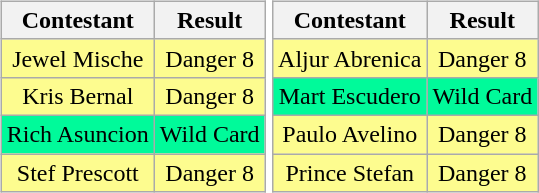<table>
<tr>
<td><br><table class="wikitable sortable nowrap" style="margin:auto; text-align:center">
<tr>
<th scope="col">Contestant</th>
<th scope="col">Result</th>
</tr>
<tr>
<td bgcolor=#fdfc8f>Jewel Mische</td>
<td bgcolor=#fdfc8f>Danger 8</td>
</tr>
<tr>
<td bgcolor=#fdfc8f>Kris Bernal</td>
<td bgcolor=#fdfc8f>Danger 8</td>
</tr>
<tr>
<td bgcolor=#00fa9a>Rich Asuncion</td>
<td bgcolor=#00fa9a>Wild Card</td>
</tr>
<tr>
<td bgcolor=#fdfc8f>Stef Prescott</td>
<td bgcolor=#fdfc8f>Danger 8</td>
</tr>
</table>
</td>
<td><br><table class="wikitable sortable nowrap" style="margin:auto; text-align:center">
<tr>
<th scope="col">Contestant</th>
<th scope="col">Result</th>
</tr>
<tr>
<td bgcolor=#fdfc8f>Aljur Abrenica</td>
<td bgcolor=#fdfc8f>Danger 8</td>
</tr>
<tr>
<td bgcolor=#00fa9a>Mart Escudero</td>
<td bgcolor=#00fa9a>Wild Card</td>
</tr>
<tr>
<td bgcolor=#fdfc8f>Paulo Avelino</td>
<td bgcolor=#fdfc8f>Danger 8</td>
</tr>
<tr>
<td bgcolor=#fdfc8f>Prince Stefan</td>
<td bgcolor=#fdfc8f>Danger 8</td>
</tr>
</table>
</td>
</tr>
</table>
